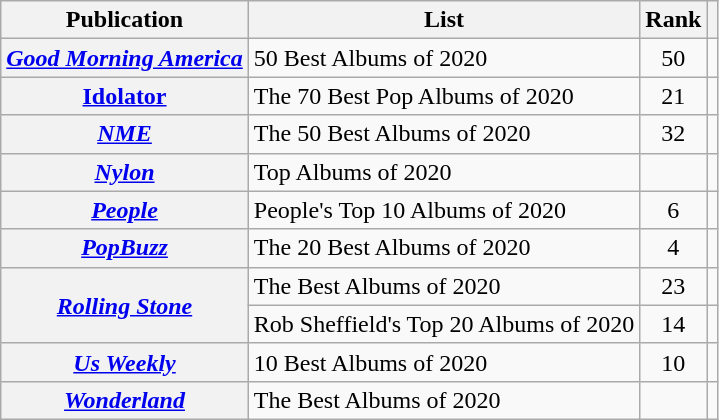<table class="wikitable sortable plainrowheaders" style="text-align:center;">
<tr>
<th scope="col">Publication</th>
<th scope="col">List</th>
<th scope="col">Rank</th>
<th scope="col" class="unsortable"></th>
</tr>
<tr>
<th scope="row"><em><a href='#'>Good Morning America</a></em></th>
<td style="text-align:left;">50 Best Albums of 2020</td>
<td>50</td>
<td></td>
</tr>
<tr>
<th scope="row"><a href='#'>Idolator</a></th>
<td style="text-align:left;">The 70 Best Pop Albums of 2020</td>
<td>21</td>
<td></td>
</tr>
<tr>
<th scope="row"><em><a href='#'>NME</a></em></th>
<td style="text-align:left;">The 50 Best Albums of 2020</td>
<td>32</td>
<td></td>
</tr>
<tr>
<th scope="row"><em><a href='#'>Nylon</a></em></th>
<td style="text-align:left;">Top Albums of 2020</td>
<td></td>
<td></td>
</tr>
<tr>
<th scope="row"><em><a href='#'>People</a></em></th>
<td style="text-align:left;">People's Top 10 Albums of 2020</td>
<td>6</td>
<td></td>
</tr>
<tr>
<th scope="row"><em><a href='#'>PopBuzz</a></em></th>
<td style="text-align:left;">The 20 Best Albums of 2020</td>
<td>4</td>
<td></td>
</tr>
<tr>
<th rowspan="2" scope="row"><em><a href='#'>Rolling Stone</a></em></th>
<td style="text-align:left;">The Best Albums of 2020</td>
<td>23</td>
<td></td>
</tr>
<tr>
<td style="text-align:left;">Rob Sheffield's Top 20 Albums of 2020</td>
<td>14</td>
<td></td>
</tr>
<tr>
<th scope="row"><em><a href='#'>Us Weekly</a></em></th>
<td style="text-align:left;">10 Best Albums of 2020</td>
<td>10</td>
<td></td>
</tr>
<tr>
<th scope="row"><em><a href='#'>Wonderland</a></em></th>
<td style="text-align:left;">The Best Albums of 2020</td>
<td></td>
<td></td>
</tr>
</table>
